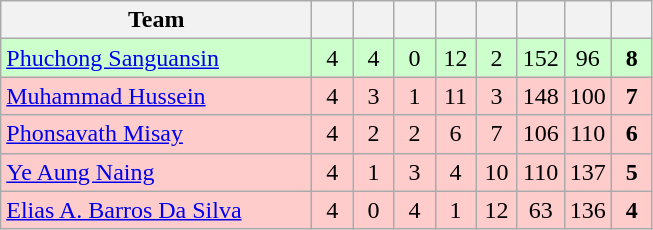<table class="wikitable" style="text-align:center">
<tr>
<th width=200>Team</th>
<th width=20></th>
<th width=20></th>
<th width=20></th>
<th width=20></th>
<th width=20></th>
<th width=20></th>
<th width=20></th>
<th width=20></th>
</tr>
<tr bgcolor="ccffcc">
<td style="text-align:left;"> <a href='#'>Phuchong Sanguansin</a></td>
<td>4</td>
<td>4</td>
<td>0</td>
<td>12</td>
<td>2</td>
<td>152</td>
<td>96</td>
<td><strong>8</strong></td>
</tr>
<tr bgcolor="ffcccc">
<td style="text-align:left;"> <a href='#'>Muhammad Hussein</a></td>
<td>4</td>
<td>3</td>
<td>1</td>
<td>11</td>
<td>3</td>
<td>148</td>
<td>100</td>
<td><strong>7</strong></td>
</tr>
<tr bgcolor="ffcccc">
<td style="text-align:left;"> <a href='#'>Phonsavath Misay</a></td>
<td>4</td>
<td>2</td>
<td>2</td>
<td>6</td>
<td>7</td>
<td>106</td>
<td>110</td>
<td><strong>6</strong></td>
</tr>
<tr bgcolor="ffcccc">
<td style="text-align:left;"> <a href='#'>Ye Aung Naing</a></td>
<td>4</td>
<td>1</td>
<td>3</td>
<td>4</td>
<td>10</td>
<td>110</td>
<td>137</td>
<td><strong>5</strong></td>
</tr>
<tr bgcolor="ffcccc">
<td style="text-align:left;"> <a href='#'>Elias A. Barros Da Silva</a></td>
<td>4</td>
<td>0</td>
<td>4</td>
<td>1</td>
<td>12</td>
<td>63</td>
<td>136</td>
<td><strong>4</strong></td>
</tr>
</table>
